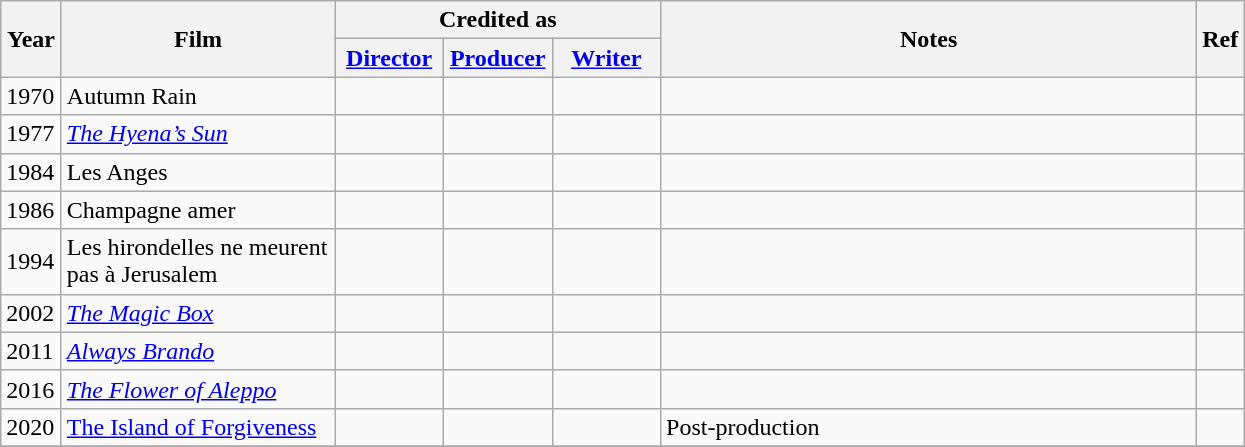<table class="wikitable sortable">
<tr>
<th rowspan="2" style="width:33px;">Year</th>
<th rowspan="2" style="width:175px;">Film</th>
<th colspan="3">Credited as</th>
<th rowspan="2" class="unsortable" style="text-align:center; width:350px;">Notes</th>
<th rowspan="2" class="unsortable">Ref</th>
</tr>
<tr>
<th width=65><a href='#'>Director</a></th>
<th width=65><a href='#'>Producer</a></th>
<th width=65><a href='#'>Writer</a></th>
</tr>
<tr>
<td>1970</td>
<td style="text-align:left;">Autumn Rain</td>
<td></td>
<td></td>
<td></td>
<td style="text-align:left;"></td>
<td></td>
</tr>
<tr>
<td>1977</td>
<td style="text-align:left;"><em><a href='#'>The Hyena’s Sun</a></em></td>
<td></td>
<td></td>
<td></td>
<td></td>
<td></td>
</tr>
<tr>
<td rowspan="1">1984</td>
<td style="text-align:left;">Les Anges</td>
<td></td>
<td></td>
<td></td>
<td></td>
<td></td>
</tr>
<tr>
<td>1986</td>
<td style="text-align:left;">Champagne amer</td>
<td></td>
<td></td>
<td></td>
<td style="text-align:left;"></td>
<td></td>
</tr>
<tr>
<td>1994</td>
<td style="text-align:left;">Les hirondelles ne meurent pas à Jerusalem</td>
<td></td>
<td></td>
<td></td>
<td style="text-align:left;"></td>
<td></td>
</tr>
<tr>
<td>2002</td>
<td style="text-align:left;"><em><a href='#'>The Magic Box</a></em></td>
<td></td>
<td></td>
<td></td>
<td></td>
<td></td>
</tr>
<tr>
<td>2011</td>
<td style="text-align:left;"><em><a href='#'>Always Brando</a></em></td>
<td></td>
<td></td>
<td></td>
<td style="text-align:left;"></td>
<td></td>
</tr>
<tr>
<td>2016</td>
<td style="text-align:left;"><em><a href='#'>The Flower of Aleppo</a></em></td>
<td></td>
<td></td>
<td></td>
<td style="text-align:left;"></td>
<td></td>
</tr>
<tr>
<td>2020</td>
<td style="text-align:left;"><a href='#'>The Island of Forgiveness</a></td>
<td></td>
<td></td>
<td></td>
<td>Post-production</td>
<td></td>
</tr>
<tr>
</tr>
</table>
